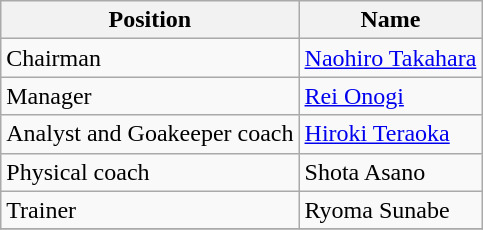<table class="wikitable">
<tr>
<th>Position</th>
<th>Name</th>
</tr>
<tr>
<td>Chairman</td>
<td> <a href='#'>Naohiro Takahara</a></td>
</tr>
<tr>
<td>Manager</td>
<td> <a href='#'>Rei Onogi</a></td>
</tr>
<tr>
<td>Analyst and Goakeeper coach</td>
<td> <a href='#'>Hiroki Teraoka</a></td>
</tr>
<tr>
<td>Physical coach</td>
<td> Shota Asano</td>
</tr>
<tr>
<td>Trainer</td>
<td> Ryoma Sunabe</td>
</tr>
<tr>
</tr>
</table>
